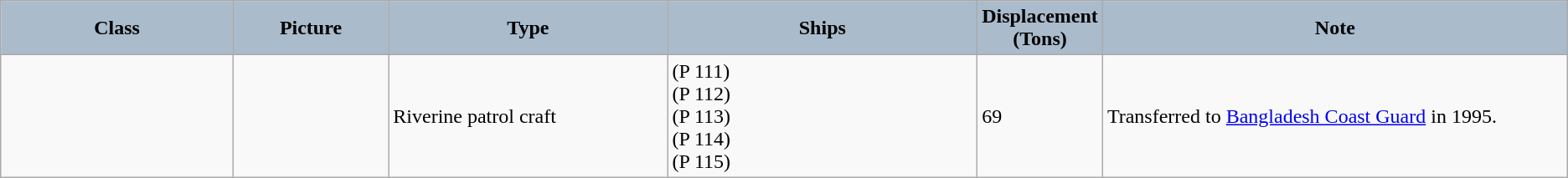<table class="wikitable">
<tr>
<th style="color:black; background:#abc; width:15%;">Class</th>
<th style="color:black; background:#abc; width:10%;">Picture</th>
<th style="color:black; background:#abc; width:18%;">Type</th>
<th style="color:black; background:#abc; width:20%;">Ships</th>
<th style="color:black; background:#abc; width:7%;">Displacement (Tons)</th>
<th style="color:black; background:#abc; width:30%;">Note</th>
</tr>
<tr>
<td></td>
<td></td>
<td>Riverine patrol craft</td>
<td> (P 111) <br>  (P 112) <br>  (P 113) <br>  (P 114) <br>  (P 115)</td>
<td>69</td>
<td>Transferred to <a href='#'>Bangladesh Coast Guard</a> in 1995.</td>
</tr>
</table>
